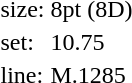<table style="margin-left:40px;">
<tr>
<td>size:</td>
<td>8pt (8D)</td>
</tr>
<tr>
<td>set:</td>
<td>10.75</td>
</tr>
<tr>
<td>line:</td>
<td>M.1285</td>
</tr>
</table>
